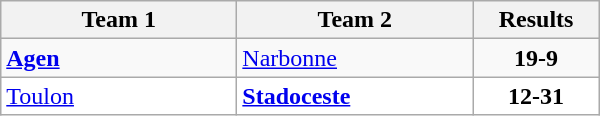<table class="wikitable" width=400>
<tr>
<th>Team 1</th>
<th>Team 2</th>
<th>Results</th>
</tr>
<tr>
<td width=150><strong><a href='#'>Agen</a></strong></td>
<td width=150><a href='#'>Narbonne</a></td>
<td align="center"><strong>19-9</strong></td>
</tr>
<tr bgcolor="white">
<td><a href='#'>Toulon</a></td>
<td><strong><a href='#'>Stadoceste</a></strong></td>
<td align="center"><strong>12-31</strong></td>
</tr>
</table>
